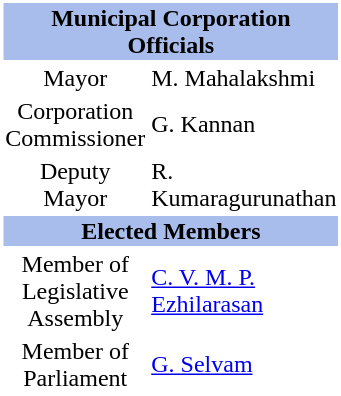<table class="toccolours" style="clear:right; float:right; background:#fff; margin:0 0 0.5em 1em; width:220px">
<tr>
<th style="background:#a8bdec; text-align:center;" colspan="2"><strong>Municipal Corporation Officials</strong></th>
</tr>
<tr>
<td style="text-align:center;">Mayor</td>
<td>M. Mahalakshmi</td>
</tr>
<tr>
<td style="text-align:center;">Corporation Commissioner</td>
<td>G. Kannan</td>
</tr>
<tr>
<td style="text-align:center;">Deputy Mayor</td>
<td>R. Kumaragurunathan</td>
</tr>
<tr>
<th style="background:#a8bdec; text-align:center;" colspan="2"><strong>Elected Members</strong></th>
</tr>
<tr>
<td style="text-align:center;">Member of Legislative Assembly</td>
<td><a href='#'>C. V. M. P. Ezhilarasan</a></td>
</tr>
<tr>
<td style="text-align:center;">Member of Parliament</td>
<td><a href='#'>G. Selvam</a></td>
</tr>
</table>
